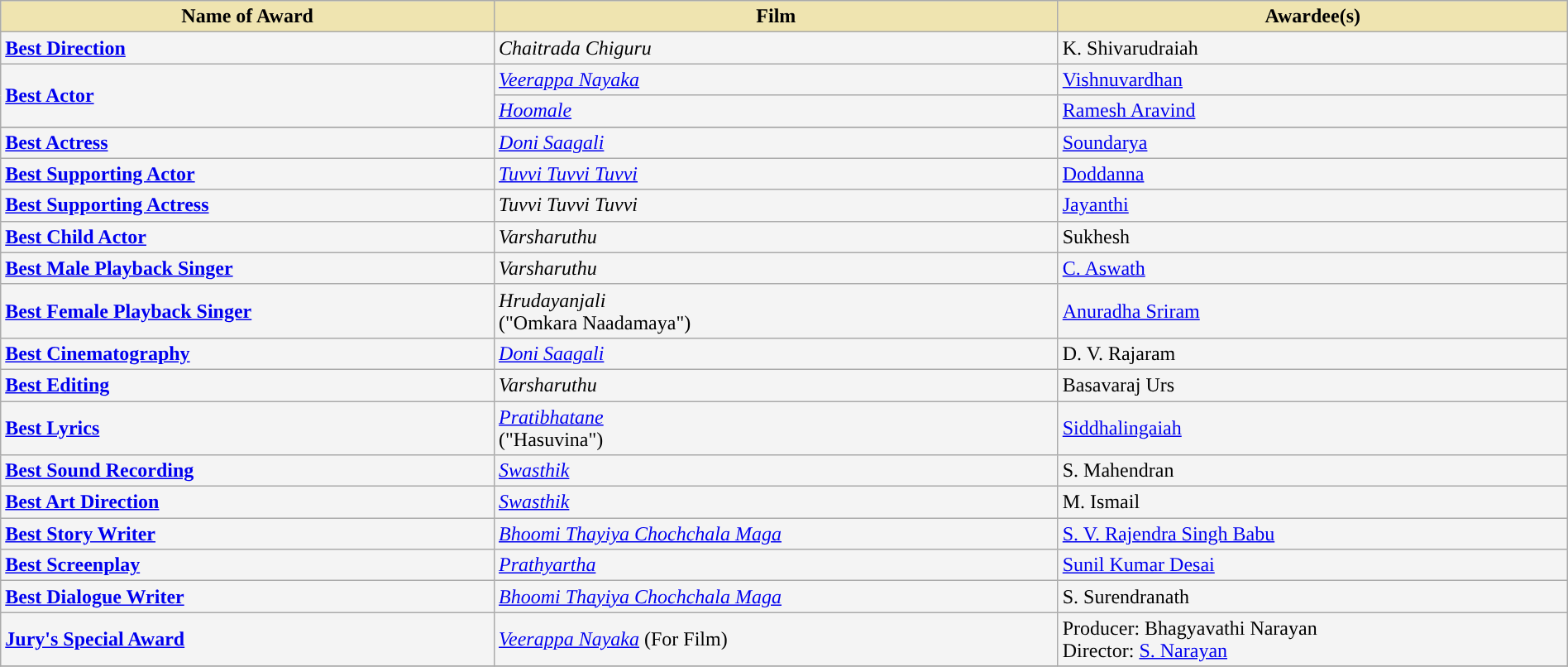<table class="wikitable" style="width:100%;">
<tr>
<th style="background-color:#EFE4B0;">Name of Award</th>
<th style="background-color:#EFE4B0;">Film</th>
<th style="background-color:#EFE4B0;">Awardee(s)</th>
</tr>
<tr style="background-color:#F4F4F4">
<td><strong><a href='#'>Best Direction</a></strong></td>
<td><em>Chaitrada Chiguru</em></td>
<td>K. Shivarudraiah</td>
</tr>
<tr style="background-color:#F4F4F4">
<td rowspan="2"><strong><a href='#'>Best Actor</a></strong></td>
<td><em><a href='#'>Veerappa Nayaka</a></em></td>
<td><a href='#'>Vishnuvardhan</a></td>
</tr>
<tr style="background-color:#F4F4F4">
<td><em><a href='#'>Hoomale</a></em></td>
<td><a href='#'>Ramesh Aravind</a></td>
</tr>
<tr>
</tr>
<tr style="background-color:#F4F4F4">
<td><strong><a href='#'>Best Actress</a></strong></td>
<td><em><a href='#'>Doni Saagali</a></em></td>
<td><a href='#'>Soundarya</a></td>
</tr>
<tr style="background-color:#F4F4F4">
<td><strong><a href='#'>Best Supporting Actor</a></strong></td>
<td><em><a href='#'>Tuvvi Tuvvi Tuvvi</a></em></td>
<td><a href='#'>Doddanna</a></td>
</tr>
<tr style="background-color:#F4F4F4">
<td><strong><a href='#'>Best Supporting Actress</a></strong></td>
<td><em>Tuvvi Tuvvi Tuvvi</em></td>
<td><a href='#'>Jayanthi</a></td>
</tr>
<tr style="background-color:#F4F4F4">
<td><strong><a href='#'>Best Child Actor</a></strong></td>
<td><em>Varsharuthu</em></td>
<td>Sukhesh</td>
</tr>
<tr style="background-color:#F4F4F4">
<td><strong><a href='#'>Best Male Playback Singer</a></strong></td>
<td><em>Varsharuthu</em></td>
<td><a href='#'>C. Aswath</a></td>
</tr>
<tr style="background-color:#F4F4F4">
<td><strong><a href='#'>Best Female Playback Singer</a></strong></td>
<td><em>Hrudayanjali</em><br>("Omkara Naadamaya")</td>
<td><a href='#'>Anuradha Sriram</a></td>
</tr>
<tr style="background-color:#F4F4F4">
<td><strong><a href='#'>Best Cinematography</a></strong></td>
<td><em><a href='#'>Doni Saagali</a></em></td>
<td>D. V. Rajaram</td>
</tr>
<tr style="background-color:#F4F4F4">
<td><strong><a href='#'>Best Editing</a></strong></td>
<td><em>Varsharuthu</em></td>
<td>Basavaraj Urs</td>
</tr>
<tr style="background-color:#F4F4F4">
<td><strong><a href='#'>Best Lyrics</a></strong></td>
<td><em><a href='#'>Pratibhatane</a></em><br>("Hasuvina")</td>
<td><a href='#'>Siddhalingaiah</a></td>
</tr>
<tr style="background-color:#F4F4F4">
<td><strong><a href='#'>Best Sound Recording</a></strong></td>
<td><em><a href='#'>Swasthik</a></em></td>
<td>S. Mahendran</td>
</tr>
<tr style="background-color:#F4F4F4">
<td><strong><a href='#'>Best Art Direction</a></strong></td>
<td><em><a href='#'>Swasthik</a></em></td>
<td>M. Ismail</td>
</tr>
<tr style="background-color:#F4F4F4">
<td><strong><a href='#'>Best Story Writer</a></strong></td>
<td><em><a href='#'>Bhoomi Thayiya Chochchala Maga</a></em></td>
<td><a href='#'>S. V. Rajendra Singh Babu</a></td>
</tr>
<tr style="background-color:#F4F4F4">
<td><strong><a href='#'>Best Screenplay</a></strong></td>
<td><em><a href='#'>Prathyartha</a></em></td>
<td><a href='#'>Sunil Kumar Desai</a></td>
</tr>
<tr style="background-color:#F4F4F4">
<td><strong><a href='#'>Best Dialogue Writer</a></strong></td>
<td><em><a href='#'>Bhoomi Thayiya Chochchala Maga</a></em></td>
<td>S. Surendranath</td>
</tr>
<tr style="background-color:#F4F4F4">
<td><strong><a href='#'>Jury's Special Award</a></strong></td>
<td><em><a href='#'>Veerappa Nayaka</a></em> (For Film)</td>
<td>Producer: Bhagyavathi Narayan<br>Director: <a href='#'>S. Narayan</a></td>
</tr>
<tr style="background-color:#F4F4F4">
</tr>
</table>
